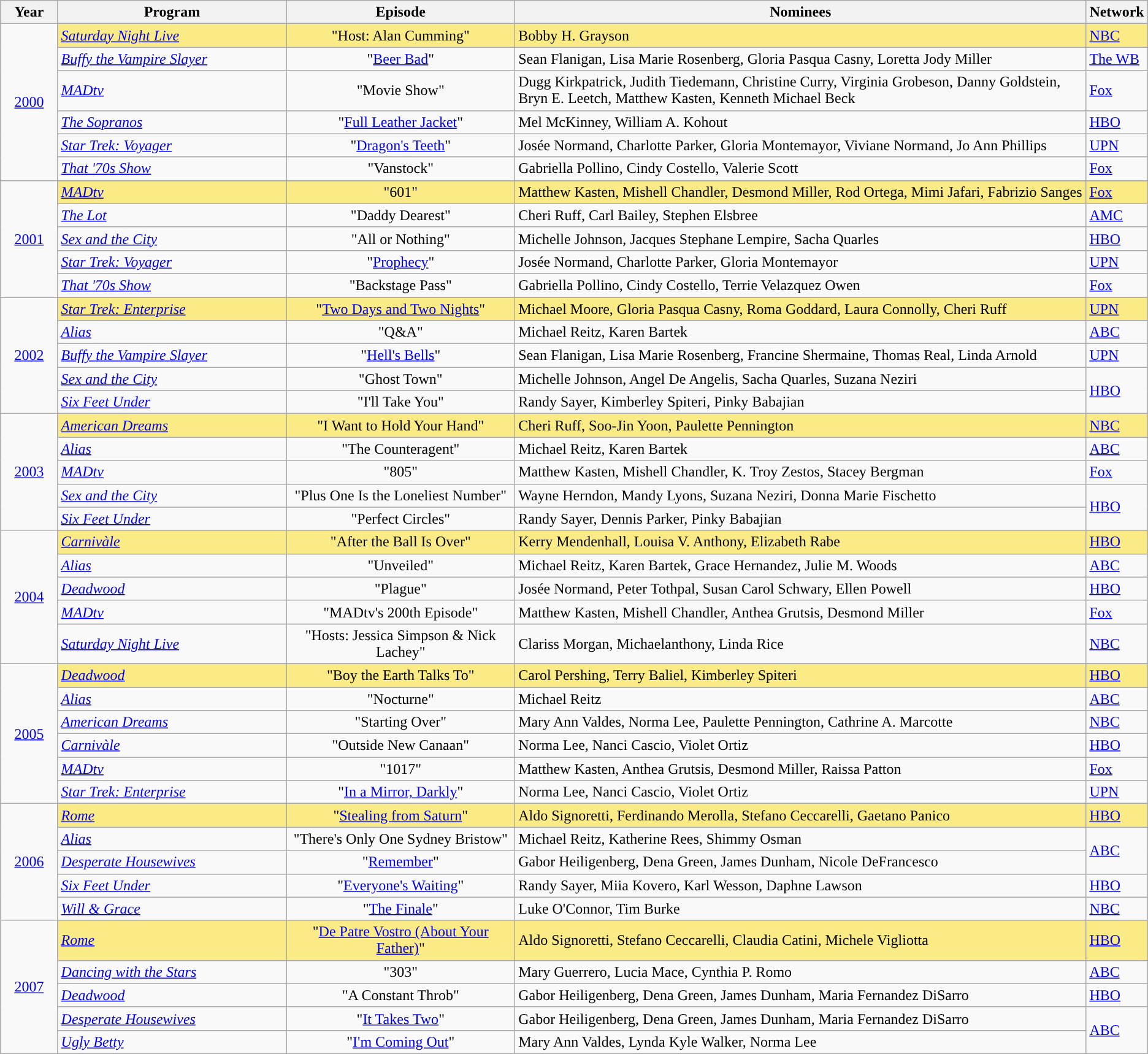<table class="wikitable">
<tr>
<th width="5%">Year</th>
<th width="20%">Program</th>
<th width="20%">Episode</th>
<th width="50%">Nominees</th>
<th width="5%">Network</th>
</tr>
<tr>
<td rowspan="7" style="text-align:center;"><a href='#'>2000</a><br></td>
</tr>
<tr style="background:#FAEB86;">
<td><em><a href='#'>Saturday Night Live</a></em></td>
<td align=center>"Host: Alan Cumming"</td>
<td>Bobby H. Grayson</td>
<td><a href='#'>NBC</a></td>
</tr>
<tr>
<td><em><a href='#'>Buffy the Vampire Slayer</a> </em></td>
<td align=center>"<a href='#'>Beer Bad</a>"</td>
<td>Sean Flanigan, Lisa Marie Rosenberg, Gloria Pasqua Casny, Loretta Jody Miller</td>
<td><a href='#'>The WB</a></td>
</tr>
<tr>
<td><em><a href='#'>MADtv</a> </em></td>
<td align=center>"Movie Show"</td>
<td>Dugg Kirkpatrick, Judith Tiedemann, Christine Curry, Virginia Grobeson, Danny Goldstein, Bryn E. Leetch, Matthew Kasten, Kenneth Michael Beck</td>
<td><a href='#'>Fox</a></td>
</tr>
<tr>
<td><em><a href='#'>The Sopranos</a> </em></td>
<td align=center>"<a href='#'>Full Leather Jacket</a>"</td>
<td>Mel McKinney, William A. Kohout</td>
<td><a href='#'>HBO</a></td>
</tr>
<tr>
<td><em><a href='#'>Star Trek: Voyager</a> </em></td>
<td align=center>"<a href='#'>Dragon's Teeth</a>"</td>
<td>Josée Normand, Charlotte Parker, Gloria Montemayor, Viviane Normand, Jo Ann Phillips</td>
<td><a href='#'>UPN</a></td>
</tr>
<tr>
<td><em><a href='#'>That '70s Show</a> </em></td>
<td align=center>"Vanstock"</td>
<td>Gabriella Pollino, Cindy Costello, Valerie Scott</td>
<td><a href='#'>Fox</a></td>
</tr>
<tr>
<td rowspan="6" style="text-align:center;"><a href='#'>2001</a><br></td>
</tr>
<tr style="background:#FAEB86;">
<td><em><a href='#'>MADtv</a></em></td>
<td align=center>"601"</td>
<td>Matthew Kasten, Mishell Chandler, Desmond Miller, Rod Ortega, Mimi Jafari, Fabrizio Sanges</td>
<td><a href='#'>Fox</a></td>
</tr>
<tr>
<td><em><a href='#'>The Lot</a> </em></td>
<td align=center>"Daddy Dearest"</td>
<td>Cheri Ruff, Carl Bailey, Stephen Elsbree</td>
<td><a href='#'>AMC</a></td>
</tr>
<tr>
<td><em><a href='#'>Sex and the City</a> </em></td>
<td align=center>"All or Nothing"</td>
<td>Michelle Johnson, Jacques Stephane Lempire, Sacha Quarles</td>
<td><a href='#'>HBO</a></td>
</tr>
<tr>
<td><em><a href='#'>Star Trek: Voyager</a> </em></td>
<td align=center>"<a href='#'>Prophecy</a>"</td>
<td>Josée Normand, Charlotte Parker, Gloria Montemayor</td>
<td><a href='#'>UPN</a></td>
</tr>
<tr>
<td><em><a href='#'>That '70s Show</a> </em></td>
<td align=center>"Backstage Pass"</td>
<td>Gabriella Pollino, Cindy Costello, Terrie Velazquez Owen</td>
<td><a href='#'>Fox</a></td>
</tr>
<tr>
<td rowspan="6" style="text-align:center;"><a href='#'>2002</a><br></td>
</tr>
<tr style="background:#FAEB86;">
<td><em><a href='#'>Star Trek: Enterprise</a></em></td>
<td align=center>"<a href='#'>Two Days and Two Nights</a>"</td>
<td>Michael Moore, Gloria Pasqua Casny, Roma Goddard, Laura Connolly, Cheri Ruff</td>
<td><a href='#'>UPN</a></td>
</tr>
<tr>
<td><em><a href='#'>Alias</a> </em></td>
<td align=center>"Q&A"</td>
<td>Michael Reitz, Karen Bartek</td>
<td><a href='#'>ABC</a></td>
</tr>
<tr>
<td><em><a href='#'>Buffy the Vampire Slayer</a> </em></td>
<td align=center>"<a href='#'>Hell's Bells</a>"</td>
<td>Sean Flanigan, Lisa Marie Rosenberg, Francine Shermaine, Thomas Real, Linda Arnold</td>
<td><a href='#'>UPN</a></td>
</tr>
<tr>
<td><em><a href='#'>Sex and the City</a> </em></td>
<td align=center>"Ghost Town"</td>
<td>Michelle Johnson, Angel De Angelis, Sacha Quarles, Suzana Neziri</td>
<td rowspan=2><a href='#'>HBO</a></td>
</tr>
<tr>
<td><em><a href='#'>Six Feet Under</a> </em></td>
<td align=center>"I'll Take You"</td>
<td>Randy Sayer, Kimberley Spiteri, Pinky Babajian</td>
</tr>
<tr>
<td rowspan="6" style="text-align:center;"><a href='#'>2003</a><br></td>
</tr>
<tr style="background:#FAEB86;">
<td><em><a href='#'>American Dreams</a></em></td>
<td align=center>"I Want to Hold Your Hand"</td>
<td>Cheri Ruff, Soo-Jin Yoon, Paulette Pennington</td>
<td><a href='#'>NBC</a></td>
</tr>
<tr>
<td><em><a href='#'>Alias</a> </em></td>
<td align=center>"The Counteragent"</td>
<td>Michael Reitz, Karen Bartek</td>
<td><a href='#'>ABC</a></td>
</tr>
<tr>
<td><em><a href='#'>MADtv</a> </em></td>
<td align=center>"805"</td>
<td>Matthew Kasten, Mishell Chandler, K. Troy Zestos, Stacey Bergman</td>
<td><a href='#'>Fox</a></td>
</tr>
<tr>
<td><em><a href='#'>Sex and the City</a> </em></td>
<td align=center>"Plus One Is the Loneliest Number"</td>
<td>Wayne Herndon, Mandy Lyons, Suzana Neziri, Donna Marie Fischetto</td>
<td rowspan=2><a href='#'>HBO</a></td>
</tr>
<tr>
<td><em><a href='#'>Six Feet Under</a> </em></td>
<td align=center>"Perfect Circles"</td>
<td>Randy Sayer, Dennis Parker, Pinky Babajian</td>
</tr>
<tr>
<td rowspan="6" style="text-align:center;"><a href='#'>2004</a><br></td>
</tr>
<tr style="background:#FAEB86;">
<td><em><a href='#'>Carnivàle</a></em></td>
<td align=center>"After the Ball Is Over"</td>
<td>Kerry Mendenhall, Louisa V. Anthony, Elizabeth Rabe</td>
<td><a href='#'>HBO</a></td>
</tr>
<tr>
<td><em><a href='#'>Alias</a> </em></td>
<td align=center>"Unveiled"</td>
<td>Michael Reitz, Karen Bartek, Grace Hernandez, Julie M. Woods</td>
<td><a href='#'>ABC</a></td>
</tr>
<tr>
<td><em><a href='#'>Deadwood</a> </em></td>
<td align=center>"Plague"</td>
<td>Josée Normand, Peter Tothpal, Susan Carol Schwary, Ellen Powell</td>
<td><a href='#'>HBO</a></td>
</tr>
<tr>
<td><em><a href='#'>MADtv</a> </em></td>
<td align=center>"MADtv's 200th Episode"</td>
<td>Matthew Kasten, Mishell Chandler, Anthea Grutsis, Desmond Miller</td>
<td><a href='#'>Fox</a></td>
</tr>
<tr>
<td><em><a href='#'>Saturday Night Live</a> </em></td>
<td align=center>"Hosts: Jessica Simpson & Nick Lachey"</td>
<td>Clariss Morgan, Michaelanthony, Linda Rice</td>
<td><a href='#'>NBC</a></td>
</tr>
<tr>
<td rowspan="7" style="text-align:center;"><a href='#'>2005</a><br></td>
</tr>
<tr style="background:#FAEB86;">
<td><em><a href='#'>Deadwood</a></em></td>
<td align=center>"Boy the Earth Talks To"</td>
<td>Carol Pershing, Terry Baliel, Kimberley Spiteri</td>
<td><a href='#'>HBO</a></td>
</tr>
<tr>
<td><em><a href='#'>Alias</a> </em></td>
<td align=center>"Nocturne"</td>
<td>Michael Reitz</td>
<td><a href='#'>ABC</a></td>
</tr>
<tr>
<td><em><a href='#'>American Dreams</a> </em></td>
<td align=center>"Starting Over"</td>
<td>Mary Ann Valdes, Norma Lee, Paulette Pennington, Cathrine A. Marcotte</td>
<td><a href='#'>NBC</a></td>
</tr>
<tr>
<td><em><a href='#'>Carnivàle</a> </em></td>
<td align=center>"Outside New Canaan"</td>
<td>Norma Lee, Nanci Cascio, Violet Ortiz</td>
<td><a href='#'>HBO</a></td>
</tr>
<tr>
<td><em><a href='#'>MADtv</a> </em></td>
<td align=center>"1017"</td>
<td>Matthew Kasten, Anthea Grutsis, Desmond Miller, Raissa Patton</td>
<td><a href='#'>Fox</a></td>
</tr>
<tr>
<td><em><a href='#'>Star Trek: Enterprise</a> </em></td>
<td align=center>"<a href='#'>In a Mirror, Darkly</a>"</td>
<td>Norma Lee, Nanci Cascio, Violet Ortiz</td>
<td><a href='#'>UPN</a></td>
</tr>
<tr>
<td rowspan="6" style="text-align:center;"><a href='#'>2006</a><br></td>
</tr>
<tr style="background:#FAEB86;">
<td><em><a href='#'>Rome</a></em></td>
<td align=center>"<a href='#'>Stealing from Saturn</a>"</td>
<td>Aldo Signoretti, Ferdinando Merolla, Stefano Ceccarelli, Gaetano Panico</td>
<td><a href='#'>HBO</a></td>
</tr>
<tr>
<td><em><a href='#'>Alias</a> </em></td>
<td align=center>"There's Only One Sydney Bristow"</td>
<td>Michael Reitz, Katherine Rees, Shimmy Osman</td>
<td rowspan=2><a href='#'>ABC</a></td>
</tr>
<tr>
<td><em><a href='#'>Desperate Housewives</a> </em></td>
<td align=center>"<a href='#'>Remember</a>"</td>
<td>Gabor Heiligenberg, Dena Green, James Dunham, Nicole DeFrancesco</td>
</tr>
<tr>
<td><em><a href='#'>Six Feet Under</a> </em></td>
<td align=center>"<a href='#'>Everyone's Waiting</a>"</td>
<td>Randy Sayer, Miia Kovero, Karl Wesson, Daphne Lawson</td>
<td><a href='#'>HBO</a></td>
</tr>
<tr>
<td><em><a href='#'>Will & Grace</a> </em></td>
<td align=center>"<a href='#'>The Finale</a>"</td>
<td>Luke O'Connor, Tim Burke</td>
<td><a href='#'>NBC</a></td>
</tr>
<tr>
<td rowspan="6" style="text-align:center;"><a href='#'>2007</a><br></td>
</tr>
<tr style="background:#FAEB86;">
<td><em><a href='#'>Rome</a></em></td>
<td align=center>"<a href='#'>De Patre Vostro (About Your Father)</a>"</td>
<td>Aldo Signoretti, Stefano Ceccarelli, Claudia Catini, Michele Vigliotta</td>
<td><a href='#'>HBO</a></td>
</tr>
<tr>
<td><em><a href='#'>Dancing with the Stars</a> </em></td>
<td align=center>"303"</td>
<td>Mary Guerrero, Lucia Mace, Cynthia P. Romo</td>
<td><a href='#'>ABC</a></td>
</tr>
<tr>
<td><em><a href='#'>Deadwood</a> </em></td>
<td align=center>"A Constant Throb"</td>
<td>Gabor Heiligenberg, Dena Green, James Dunham, Maria Fernandez DiSarro</td>
<td><a href='#'>HBO</a></td>
</tr>
<tr>
<td><em><a href='#'>Desperate Housewives</a> </em></td>
<td align=center>"<a href='#'>It Takes Two</a>"</td>
<td>Gabor Heiligenberg, Dena Green, James Dunham, Maria Fernandez DiSarro</td>
<td rowspan=2><a href='#'>ABC</a></td>
</tr>
<tr>
<td><em><a href='#'>Ugly Betty</a> </em></td>
<td align=center>"<a href='#'>I'm Coming Out</a>"</td>
<td>Mary Ann Valdes, Lynda Kyle Walker, Norma Lee</td>
</tr>
</table>
